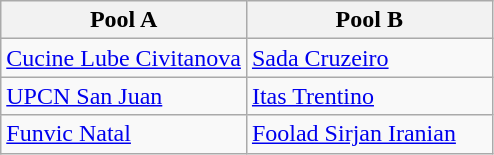<table class="wikitable">
<tr>
<th width=50%>Pool A</th>
<th width=50%>Pool B</th>
</tr>
<tr>
<td> <a href='#'>Cucine Lube Civitanova</a></td>
<td> <a href='#'>Sada Cruzeiro</a></td>
</tr>
<tr>
<td> <a href='#'>UPCN San Juan</a></td>
<td> <a href='#'>Itas Trentino</a></td>
</tr>
<tr>
<td> <a href='#'>Funvic Natal</a></td>
<td> <a href='#'>Foolad Sirjan Iranian</a></td>
</tr>
</table>
